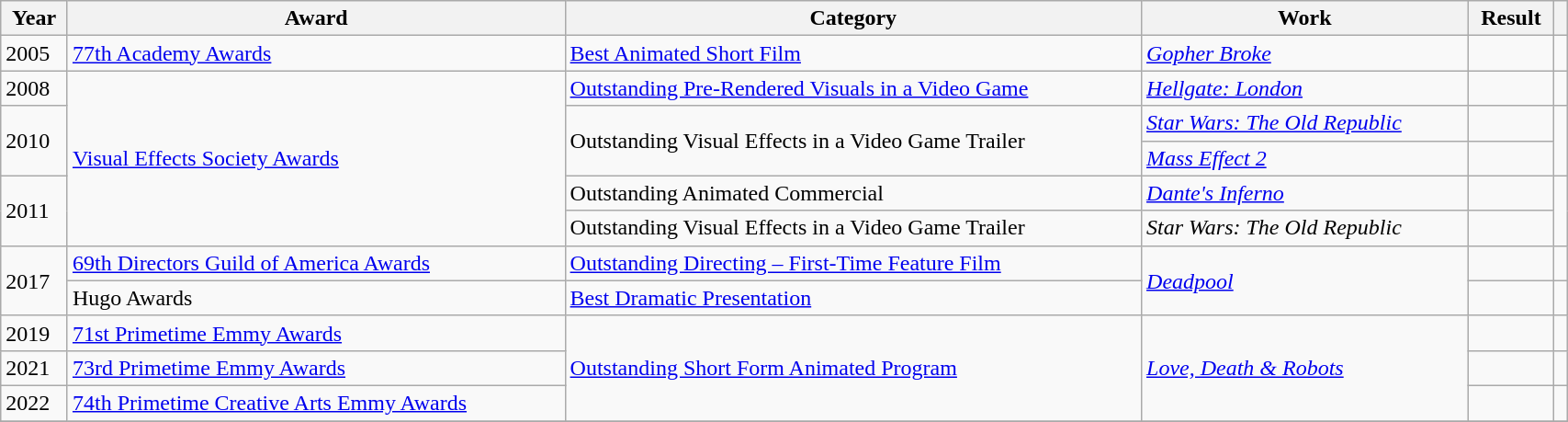<table class="wikitable plainrowheaders" style="font-size: 100%" width=90%>
<tr>
<th scope="col">Year</th>
<th scope="col">Award</th>
<th scope="col">Category</th>
<th scope="col">Work</th>
<th scope="col">Result</th>
<th scope="col"></th>
</tr>
<tr>
<td>2005</td>
<td><a href='#'>77th Academy Awards</a></td>
<td><a href='#'>Best Animated Short Film</a></td>
<td><em><a href='#'>Gopher Broke</a></em></td>
<td></td>
<td></td>
</tr>
<tr>
<td>2008</td>
<td rowspan="5"><a href='#'>Visual Effects Society Awards</a></td>
<td><a href='#'>Outstanding Pre-Rendered Visuals in a Video Game</a></td>
<td><em><a href='#'>Hellgate: London</a></em></td>
<td></td>
<td></td>
</tr>
<tr>
<td rowspan="2">2010</td>
<td rowspan="2">Outstanding Visual Effects in a Video Game Trailer</td>
<td><em><a href='#'>Star Wars: The Old Republic</a></em></td>
<td></td>
<td rowspan="2"></td>
</tr>
<tr>
<td><em><a href='#'>Mass Effect 2</a></em></td>
<td></td>
</tr>
<tr>
<td rowspan="2">2011</td>
<td>Outstanding Animated Commercial</td>
<td><em><a href='#'>Dante's Inferno</a></em></td>
<td></td>
<td rowspan="2"></td>
</tr>
<tr>
<td>Outstanding Visual Effects in a Video Game Trailer</td>
<td><em>Star Wars: The Old Republic</em></td>
<td></td>
</tr>
<tr>
<td rowspan="2">2017</td>
<td><a href='#'>69th Directors Guild of America Awards</a></td>
<td><a href='#'>Outstanding Directing – First-Time Feature Film</a></td>
<td rowspan="2"><em><a href='#'>Deadpool</a></em></td>
<td></td>
<td></td>
</tr>
<tr>
<td>Hugo Awards</td>
<td><a href='#'>Best Dramatic Presentation</a></td>
<td></td>
<td></td>
</tr>
<tr>
<td>2019</td>
<td><a href='#'>71st Primetime Emmy Awards</a></td>
<td rowspan=3><a href='#'>Outstanding Short Form Animated Program</a></td>
<td rowspan=3><em><a href='#'>Love, Death & Robots</a></em></td>
<td></td>
<td></td>
</tr>
<tr>
<td>2021</td>
<td><a href='#'>73rd Primetime Emmy Awards</a></td>
<td></td>
<td></td>
</tr>
<tr>
<td>2022</td>
<td><a href='#'>74th Primetime Creative Arts Emmy Awards</a></td>
<td></td>
<td></td>
</tr>
<tr>
</tr>
</table>
